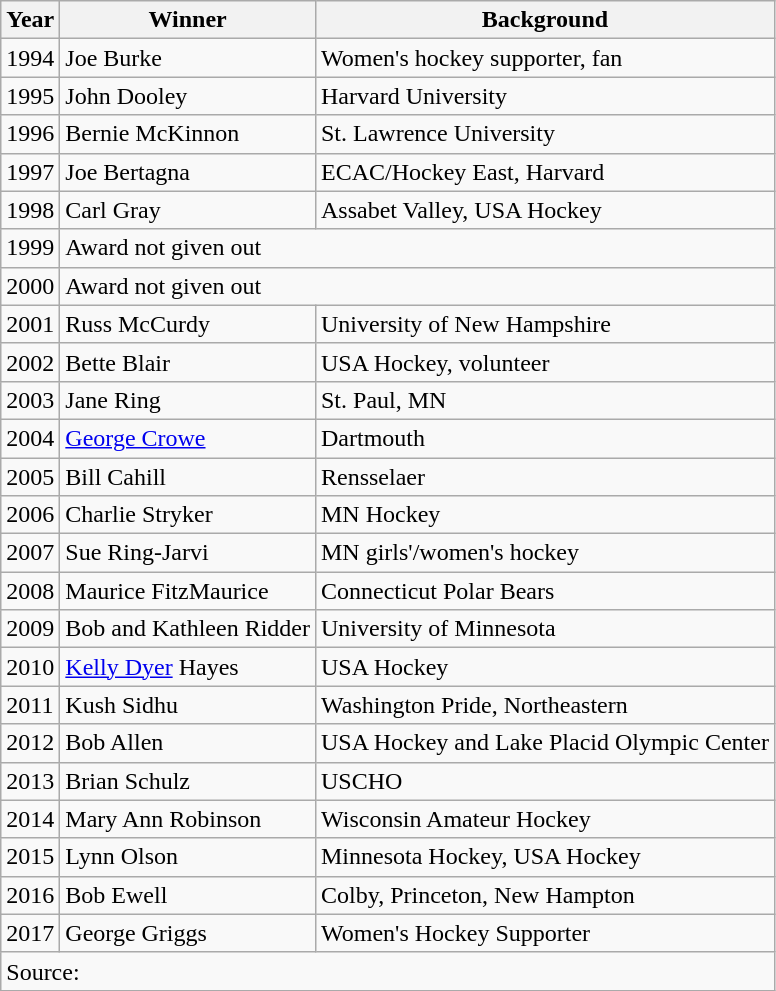<table class="wikitable">
<tr>
<th>Year</th>
<th>Winner</th>
<th>Background</th>
</tr>
<tr>
<td>1994</td>
<td>Joe Burke</td>
<td>Women's hockey supporter, fan</td>
</tr>
<tr>
<td>1995</td>
<td>John Dooley</td>
<td>Harvard University</td>
</tr>
<tr>
<td>1996</td>
<td>Bernie McKinnon</td>
<td>St. Lawrence University</td>
</tr>
<tr>
<td>1997</td>
<td>Joe Bertagna</td>
<td>ECAC/Hockey East, Harvard</td>
</tr>
<tr>
<td>1998</td>
<td>Carl Gray</td>
<td>Assabet Valley, USA Hockey</td>
</tr>
<tr>
<td>1999</td>
<td colspan="2">Award not given out</td>
</tr>
<tr>
<td>2000</td>
<td colspan="2">Award not given out</td>
</tr>
<tr>
<td>2001</td>
<td>Russ McCurdy</td>
<td>University of New Hampshire</td>
</tr>
<tr>
<td>2002</td>
<td>Bette Blair</td>
<td>USA Hockey, volunteer</td>
</tr>
<tr>
<td>2003</td>
<td>Jane Ring</td>
<td>St. Paul, MN</td>
</tr>
<tr>
<td>2004</td>
<td><a href='#'>George Crowe</a></td>
<td>Dartmouth</td>
</tr>
<tr>
<td>2005</td>
<td>Bill Cahill</td>
<td>Rensselaer</td>
</tr>
<tr>
<td>2006</td>
<td>Charlie Stryker</td>
<td>MN Hockey</td>
</tr>
<tr>
<td>2007</td>
<td>Sue Ring-Jarvi</td>
<td>MN girls'/women's hockey</td>
</tr>
<tr>
<td>2008</td>
<td>Maurice FitzMaurice</td>
<td>Connecticut Polar Bears</td>
</tr>
<tr>
<td>2009</td>
<td>Bob and Kathleen Ridder</td>
<td>University of Minnesota</td>
</tr>
<tr>
<td>2010</td>
<td><a href='#'>Kelly Dyer</a> Hayes</td>
<td>USA Hockey</td>
</tr>
<tr>
<td>2011</td>
<td>Kush Sidhu</td>
<td>Washington Pride, Northeastern</td>
</tr>
<tr>
<td>2012</td>
<td>Bob Allen</td>
<td>USA Hockey and Lake Placid Olympic Center</td>
</tr>
<tr>
<td>2013</td>
<td>Brian Schulz</td>
<td>USCHO</td>
</tr>
<tr>
<td>2014</td>
<td>Mary Ann Robinson</td>
<td>Wisconsin Amateur Hockey</td>
</tr>
<tr>
<td>2015</td>
<td>Lynn Olson</td>
<td>Minnesota Hockey, USA Hockey</td>
</tr>
<tr>
<td>2016</td>
<td>Bob Ewell</td>
<td>Colby, Princeton, New Hampton</td>
</tr>
<tr>
<td>2017</td>
<td>George Griggs</td>
<td>Women's Hockey Supporter</td>
</tr>
<tr>
<td colspan=3>Source:</td>
</tr>
</table>
